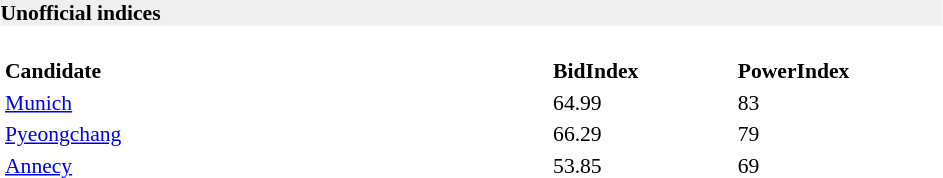<table class="toc" cellpadding="0" cellspacing="2"  style="width:50%; float:left; text-align:left; clear:all; margin-left:3px; font-size:90%;">
<tr>
<th colspan="2" style="background:#efefef;"> Unofficial indices</th>
</tr>
<tr>
<td><br><table class="sortable">
<tr>
<th style="width:30%;">Candidate</th>
<th style="width:10%;">BidIndex</th>
<th style="width:10%;">PowerIndex</th>
</tr>
<tr>
<td> <a href='#'>Munich</a></td>
<td>64.99</td>
<td>83</td>
</tr>
<tr>
<td> <a href='#'>Pyeongchang</a></td>
<td>66.29</td>
<td>79</td>
</tr>
<tr>
<td> <a href='#'>Annecy</a></td>
<td>53.85</td>
<td>69</td>
</tr>
</table>
</td>
</tr>
</table>
